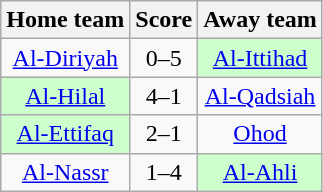<table class="wikitable" style="text-align: center">
<tr>
<th>Home team</th>
<th>Score</th>
<th>Away team</th>
</tr>
<tr>
<td><a href='#'>Al-Diriyah</a></td>
<td>0–5</td>
<td bgcolor="ccffcc"><a href='#'>Al-Ittihad</a></td>
</tr>
<tr>
<td bgcolor="ccffcc"><a href='#'>Al-Hilal</a></td>
<td>4–1</td>
<td><a href='#'>Al-Qadsiah</a></td>
</tr>
<tr>
<td bgcolor="ccffcc"><a href='#'>Al-Ettifaq</a></td>
<td>2–1</td>
<td><a href='#'>Ohod</a></td>
</tr>
<tr>
<td><a href='#'>Al-Nassr</a></td>
<td>1–4</td>
<td bgcolor="ccffcc"><a href='#'>Al-Ahli</a></td>
</tr>
</table>
